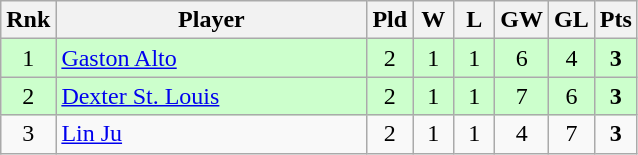<table class="wikitable" style="text-align:center">
<tr>
<th width=20>Rnk</th>
<th width=200>Player</th>
<th width=20>Pld</th>
<th width=20>W</th>
<th width=20>L</th>
<th width=20>GW</th>
<th width=20>GL</th>
<th width=20>Pts</th>
</tr>
<tr bgcolor="ccffcc">
<td>1</td>
<td style="text-align:left;"> <a href='#'>Gaston Alto</a></td>
<td>2</td>
<td>1</td>
<td>1</td>
<td>6</td>
<td>4</td>
<td><strong>3</strong></td>
</tr>
<tr bgcolor="ccffcc">
<td>2</td>
<td style="text-align:left;"> <a href='#'>Dexter St. Louis</a></td>
<td>2</td>
<td>1</td>
<td>1</td>
<td>7</td>
<td>6</td>
<td><strong>3</strong></td>
</tr>
<tr>
<td>3</td>
<td style="text-align:left;"> <a href='#'>Lin Ju</a></td>
<td>2</td>
<td>1</td>
<td>1</td>
<td>4</td>
<td>7</td>
<td><strong>3</strong></td>
</tr>
</table>
